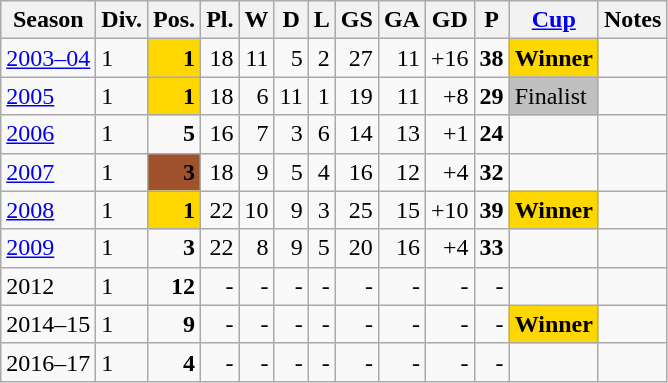<table class="wikitable">
<tr style="background:#efefef;">
<th>Season</th>
<th>Div.</th>
<th>Pos.</th>
<th>Pl.</th>
<th>W</th>
<th>D</th>
<th>L</th>
<th>GS</th>
<th>GA</th>
<th>GD</th>
<th>P</th>
<th><a href='#'>Cup</a></th>
<th>Notes</th>
</tr>
<tr>
<td><a href='#'>2003–04</a></td>
<td>1</td>
<td align=right bgcolor=gold><strong>1</strong></td>
<td align=right>18</td>
<td align=right>11</td>
<td align=right>5</td>
<td align=right>2</td>
<td align=right>27</td>
<td align=right>11</td>
<td align=right>+16</td>
<td align=right><strong>38</strong></td>
<td bgcolor=gold><strong>Winner</strong></td>
<td></td>
</tr>
<tr>
<td><a href='#'>2005</a></td>
<td>1</td>
<td align=right bgcolor=gold><strong>1</strong></td>
<td align=right>18</td>
<td align=right>6</td>
<td align=right>11</td>
<td align=right>1</td>
<td align=right>19</td>
<td align=right>11</td>
<td align=right>+8</td>
<td align=right><strong>29</strong></td>
<td bgcolor=silver>Finalist</td>
<td></td>
</tr>
<tr>
<td><a href='#'>2006</a></td>
<td>1</td>
<td align=right><strong>5</strong></td>
<td align=right>16</td>
<td align=right>7</td>
<td align=right>3</td>
<td align=right>6</td>
<td align=right>14</td>
<td align=right>13</td>
<td align=right>+1</td>
<td align=right><strong>24</strong></td>
<td></td>
<td></td>
</tr>
<tr>
<td><a href='#'>2007</a></td>
<td>1</td>
<td align=right bgcolor=sienna><strong>3</strong></td>
<td align=right>18</td>
<td align=right>9</td>
<td align=right>5</td>
<td align=right>4</td>
<td align=right>16</td>
<td align=right>12</td>
<td align=right>+4</td>
<td align=right><strong>32</strong></td>
<td></td>
<td></td>
</tr>
<tr>
<td><a href='#'>2008</a></td>
<td>1</td>
<td align=right bgcolor=gold><strong>1</strong></td>
<td align=right>22</td>
<td align=right>10</td>
<td align=right>9</td>
<td align=right>3</td>
<td align=right>25</td>
<td align=right>15</td>
<td align=right>+10</td>
<td align=right><strong>39</strong></td>
<td bgcolor=gold><strong>Winner</strong></td>
<td></td>
</tr>
<tr>
<td><a href='#'>2009</a></td>
<td>1</td>
<td align=right><strong>3</strong></td>
<td align=right>22</td>
<td align=right>8</td>
<td align=right>9</td>
<td align=right>5</td>
<td align=right>20</td>
<td align=right>16</td>
<td align=right>+4</td>
<td align=right><strong>33</strong></td>
<td></td>
<td></td>
</tr>
<tr>
<td>2012</td>
<td>1</td>
<td align=right><strong>12</strong></td>
<td align=right>-</td>
<td align=right>-</td>
<td align=right>-</td>
<td align=right>-</td>
<td align=right>-</td>
<td align=right>-</td>
<td align=right>-</td>
<td align=right>-</td>
<td></td>
<td></td>
</tr>
<tr>
<td>2014–15</td>
<td>1</td>
<td align=right><strong>9</strong></td>
<td align=right>-</td>
<td align=right>-</td>
<td align=right>-</td>
<td align=right>-</td>
<td align=right>-</td>
<td align=right>-</td>
<td align=right>-</td>
<td align=right>-</td>
<td bgcolor=gold><strong>Winner</strong></td>
<td></td>
</tr>
<tr>
<td>2016–17</td>
<td>1</td>
<td align=right><strong>4</strong></td>
<td align=right>-</td>
<td align=right>-</td>
<td align=right>-</td>
<td align=right>-</td>
<td align=right>-</td>
<td align=right>-</td>
<td align=right>-</td>
<td align=right>-</td>
<td></td>
<td></td>
</tr>
</table>
